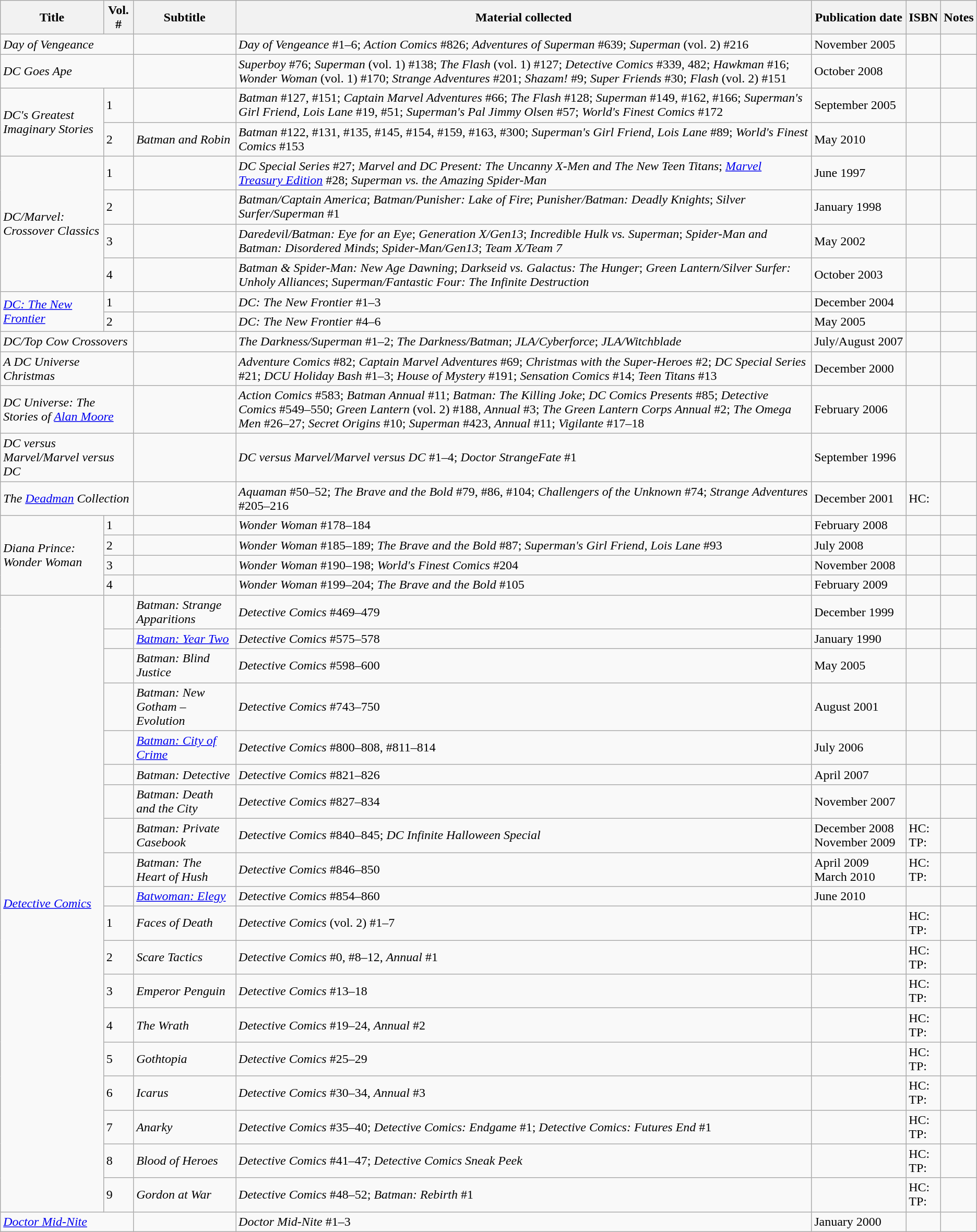<table class="wikitable">
<tr>
<th>Title</th>
<th>Vol. #</th>
<th>Subtitle</th>
<th>Material collected</th>
<th>Publication date</th>
<th>ISBN</th>
<th>Notes</th>
</tr>
<tr>
<td colspan="2"><em>Day of Vengeance</em></td>
<td></td>
<td><em>Day of Vengeance</em> #1–6; <em>Action Comics</em> #826; <em>Adventures of Superman</em> #639; <em>Superman</em> (vol. 2) #216</td>
<td>November 2005</td>
<td></td>
<td></td>
</tr>
<tr>
<td colspan="2"><em>DC Goes Ape</em></td>
<td></td>
<td><em>Superboy</em> #76; <em>Superman</em> (vol. 1) #138; <em>The Flash</em> (vol. 1) #127; <em>Detective Comics</em> #339, 482; <em>Hawkman</em> #16; <em>Wonder Woman</em> (vol. 1) #170; <em>Strange Adventures</em> #201; <em>Shazam!</em> #9; <em>Super Friends</em> #30; <em>Flash</em> (vol. 2) #151</td>
<td>October 2008</td>
<td></td>
<td></td>
</tr>
<tr>
<td rowspan="2"><em>DC's Greatest Imaginary Stories</em></td>
<td>1</td>
<td></td>
<td><em>Batman</em> #127, #151; <em>Captain Marvel Adventures</em> #66; <em>The Flash</em> #128; <em>Superman</em> #149, #162, #166; <em>Superman's Girl Friend, Lois Lane</em> #19, #51; <em>Superman's Pal Jimmy Olsen</em> #57; <em>World's Finest Comics</em> #172</td>
<td>September 2005</td>
<td></td>
<td></td>
</tr>
<tr>
<td>2</td>
<td><em>Batman and Robin</em></td>
<td><em>Batman</em> #122, #131, #135, #145, #154, #159, #163, #300; <em>Superman's Girl Friend, Lois Lane</em> #89; <em>World's Finest Comics</em> #153</td>
<td>May 2010</td>
<td></td>
<td></td>
</tr>
<tr>
<td rowspan="4"><em>DC/Marvel: Crossover Classics</em></td>
<td>1</td>
<td></td>
<td><em>DC Special Series</em> #27; <em>Marvel and DC Present: The Uncanny X-Men and The New Teen Titans</em>; <em><a href='#'>Marvel Treasury Edition</a></em> #28; <em>Superman vs. the Amazing Spider-Man</em></td>
<td>June 1997</td>
<td></td>
<td></td>
</tr>
<tr>
<td>2</td>
<td></td>
<td><em>Batman/Captain America</em>; <em>Batman/Punisher: Lake of Fire</em>; <em>Punisher/Batman: Deadly Knights</em>; <em>Silver Surfer/Superman</em> #1</td>
<td>January 1998</td>
<td></td>
<td></td>
</tr>
<tr>
<td>3</td>
<td></td>
<td><em>Daredevil/Batman: Eye for an Eye</em>; <em>Generation X/Gen13</em>; <em>Incredible Hulk vs. Superman</em>; <em>Spider-Man and Batman: Disordered Minds</em>; <em>Spider-Man/Gen13</em>; <em>Team X/Team 7</em></td>
<td>May 2002</td>
<td></td>
<td></td>
</tr>
<tr>
<td>4</td>
<td></td>
<td><em>Batman & Spider-Man: New Age Dawning</em>; <em>Darkseid vs. Galactus: The Hunger</em>; <em>Green Lantern/Silver Surfer: Unholy Alliances</em>; <em>Superman/Fantastic Four: The Infinite Destruction</em></td>
<td>October 2003</td>
<td></td>
<td></td>
</tr>
<tr>
<td rowspan="2"><em><a href='#'>DC: The New Frontier</a></em></td>
<td>1</td>
<td></td>
<td><em>DC: The New Frontier</em> #1–3</td>
<td>December 2004</td>
<td></td>
<td></td>
</tr>
<tr>
<td>2</td>
<td></td>
<td><em>DC: The New Frontier</em> #4–6</td>
<td>May 2005</td>
<td></td>
<td></td>
</tr>
<tr>
<td colspan="2"><em>DC/Top Cow Crossovers</em></td>
<td></td>
<td><em>The Darkness/Superman</em> #1–2; <em>The Darkness/Batman</em>; <em>JLA/Cyberforce</em>; <em>JLA/Witchblade</em></td>
<td style=white-space:nowrap>July/August 2007</td>
<td></td>
<td></td>
</tr>
<tr>
<td colspan="2"><em>A DC Universe Christmas</em></td>
<td></td>
<td><em>Adventure Comics</em> #82; <em>Captain Marvel Adventures</em> #69; <em>Christmas with the Super-Heroes</em> #2; <em>DC Special Series</em> #21; <em>DCU Holiday Bash</em> #1–3; <em>House of Mystery</em> #191; <em>Sensation Comics</em> #14; <em>Teen Titans</em> #13</td>
<td>December 2000</td>
<td></td>
<td></td>
</tr>
<tr>
<td colspan="2"><em>DC Universe: The Stories of <a href='#'>Alan Moore</a></em></td>
<td></td>
<td><em>Action Comics</em> #583; <em>Batman Annual</em> #11; <em>Batman: The Killing Joke</em>; <em>DC Comics Presents</em> #85; <em>Detective Comics</em> #549–550; <em>Green Lantern</em> (vol. 2) #188, <em>Annual</em> #3; <em>The Green Lantern Corps Annual</em> #2; <em>The Omega Men</em> #26–27; <em>Secret Origins</em> #10; <em>Superman</em> #423, <em>Annual</em> #11; <em>Vigilante</em> #17–18</td>
<td>February 2006</td>
<td></td>
<td></td>
</tr>
<tr>
<td colspan="2"><em>DC versus Marvel/Marvel versus DC</em></td>
<td></td>
<td><em>DC versus Marvel/Marvel versus DC</em> #1–4; <em>Doctor StrangeFate</em> #1</td>
<td>September 1996</td>
<td></td>
<td></td>
</tr>
<tr>
<td colspan="2"><em>The <a href='#'>Deadman</a> Collection</em></td>
<td></td>
<td><em>Aquaman</em> #50–52; <em>The Brave and the Bold</em> #79, #86, #104; <em>Challengers of the Unknown</em> #74; <em>Strange Adventures</em> #205–216</td>
<td>December 2001</td>
<td>HC: </td>
<td></td>
</tr>
<tr>
<td rowspan="4"><em>Diana Prince: Wonder Woman</em></td>
<td>1</td>
<td></td>
<td><em>Wonder Woman</em> #178–184</td>
<td>February 2008</td>
<td></td>
<td></td>
</tr>
<tr>
<td>2</td>
<td></td>
<td><em>Wonder Woman</em> #185–189; <em>The Brave and the Bold</em> #87; <em>Superman's Girl Friend, Lois Lane</em> #93</td>
<td>July 2008</td>
<td></td>
<td></td>
</tr>
<tr>
<td>3</td>
<td></td>
<td><em>Wonder Woman</em> #190–198; <em>World's Finest Comics</em> #204</td>
<td>November 2008</td>
<td></td>
<td></td>
</tr>
<tr>
<td>4</td>
<td></td>
<td><em>Wonder Woman</em> #199–204; <em>The Brave and the Bold</em> #105</td>
<td>February 2009</td>
<td></td>
<td></td>
</tr>
<tr>
<td rowspan="19"><em><a href='#'>Detective Comics</a></em></td>
<td></td>
<td><em>Batman: Strange Apparitions</em></td>
<td><em>Detective Comics</em> #469–479</td>
<td>December 1999</td>
<td></td>
<td></td>
</tr>
<tr>
<td></td>
<td><em><a href='#'>Batman: Year Two</a></em></td>
<td><em>Detective Comics</em> #575–578</td>
<td>January 1990</td>
<td></td>
<td></td>
</tr>
<tr>
<td></td>
<td><em>Batman: Blind Justice</em></td>
<td><em>Detective Comics</em> #598–600</td>
<td>May 2005</td>
<td></td>
<td></td>
</tr>
<tr>
<td></td>
<td><em>Batman: New Gotham –Evolution</em></td>
<td><em>Detective Comics</em> #743–750</td>
<td>August 2001</td>
<td></td>
<td></td>
</tr>
<tr>
<td></td>
<td><em><a href='#'>Batman: City of Crime</a></em></td>
<td><em>Detective Comics</em> #800–808, #811–814</td>
<td>July 2006</td>
<td></td>
<td></td>
</tr>
<tr>
<td></td>
<td><em>Batman: Detective</em></td>
<td><em>Detective Comics</em> #821–826</td>
<td>April 2007</td>
<td></td>
<td></td>
</tr>
<tr>
<td></td>
<td><em>Batman: Death and the City</em></td>
<td><em>Detective Comics</em> #827–834</td>
<td>November 2007</td>
<td></td>
<td></td>
</tr>
<tr>
<td></td>
<td><em>Batman: Private Casebook</em></td>
<td><em>Detective Comics</em> #840–845; <em>DC Infinite Halloween Special</em></td>
<td>December 2008<br>November 2009</td>
<td style=white-space:nowrap>HC: <br>TP: </td>
<td></td>
</tr>
<tr>
<td></td>
<td><em>Batman: The Heart of Hush</em></td>
<td><em>Detective Comics</em> #846–850</td>
<td>April 2009<br>March 2010</td>
<td>HC: <br>TP: </td>
<td></td>
</tr>
<tr>
<td></td>
<td><em><a href='#'>Batwoman: Elegy</a></em></td>
<td><em>Detective Comics</em> #854–860</td>
<td>June 2010</td>
<td></td>
<td></td>
</tr>
<tr>
<td>1</td>
<td><em>Faces of Death</em></td>
<td><em>Detective Comics</em> (vol. 2) #1–7</td>
<td><br></td>
<td>HC: <br>TP: </td>
<td></td>
</tr>
<tr>
<td>2</td>
<td><em>Scare Tactics</em></td>
<td><em>Detective Comics</em> #0, #8–12, <em>Annual</em> #1</td>
<td><br></td>
<td>HC: <br>TP: </td>
<td></td>
</tr>
<tr>
<td>3</td>
<td><em>Emperor Penguin</em></td>
<td><em>Detective Comics</em> #13–18</td>
<td><br></td>
<td>HC: <br>TP: </td>
<td></td>
</tr>
<tr>
<td>4</td>
<td><em>The Wrath</em></td>
<td><em>Detective Comics</em> #19–24, <em>Annual</em> #2</td>
<td><br></td>
<td>HC: <br>TP: </td>
<td></td>
</tr>
<tr>
<td>5</td>
<td><em>Gothtopia</em></td>
<td><em>Detective Comics</em> #25–29</td>
<td><br></td>
<td>HC: <br>TP: </td>
<td></td>
</tr>
<tr>
<td>6</td>
<td><em>Icarus</em></td>
<td><em>Detective Comics</em> #30–34, <em>Annual</em> #3</td>
<td><br></td>
<td>HC: <br>TP: </td>
<td></td>
</tr>
<tr>
<td>7</td>
<td><em>Anarky</em></td>
<td><em>Detective Comics</em> #35–40; <em>Detective Comics: Endgame</em> #1; <em>Detective Comics: Futures End</em> #1</td>
<td><br></td>
<td>HC: <br>TP: </td>
<td></td>
</tr>
<tr>
<td>8</td>
<td><em>Blood of Heroes</em></td>
<td><em>Detective Comics</em> #41–47; <em>Detective Comics Sneak Peek</em></td>
<td><br></td>
<td>HC: <br>TP: </td>
<td></td>
</tr>
<tr>
<td>9</td>
<td><em>Gordon at War</em></td>
<td><em>Detective Comics</em> #48–52; <em>Batman: Rebirth</em> #1</td>
<td><br></td>
<td>HC: <br>TP: </td>
<td></td>
</tr>
<tr>
<td colspan="2"><em><a href='#'>Doctor Mid-Nite</a></em></td>
<td></td>
<td><em>Doctor Mid-Nite</em> #1–3</td>
<td>January 2000</td>
<td></td>
<td></td>
</tr>
</table>
